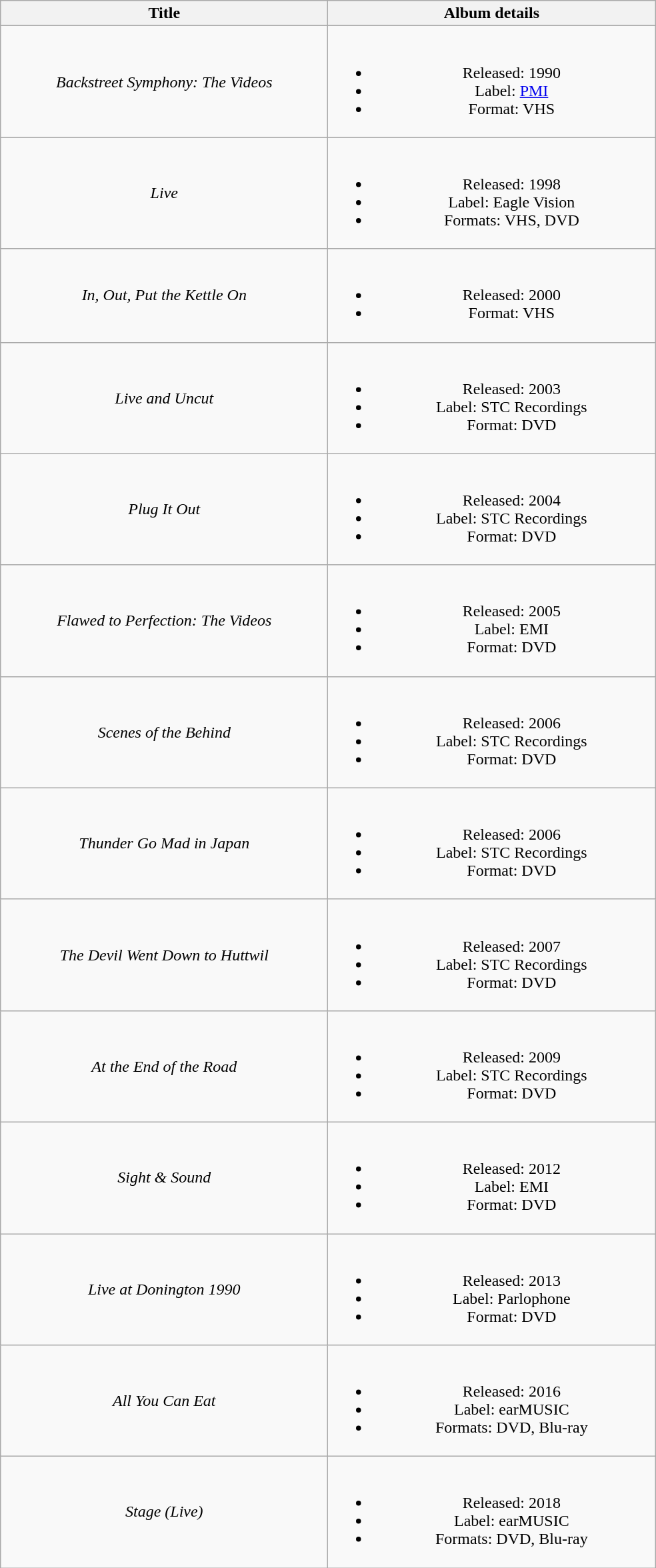<table class="wikitable" style="text-align: center;">
<tr>
<th scope="col" style="width:20em;">Title</th>
<th scope="col" style="width:20em;">Album details</th>
</tr>
<tr>
<td scope="row"><em>Backstreet Symphony: The Videos</em></td>
<td><br><ul><li>Released: 1990</li><li>Label: <a href='#'>PMI</a></li><li>Format: VHS</li></ul></td>
</tr>
<tr>
<td scope="row"><em>Live</em></td>
<td><br><ul><li>Released: 1998</li><li>Label: Eagle Vision</li><li>Formats: VHS, DVD</li></ul></td>
</tr>
<tr>
<td scope="row"><em>In, Out, Put the Kettle On</em></td>
<td><br><ul><li>Released: 2000</li><li>Format: VHS</li></ul></td>
</tr>
<tr>
<td scope="row"><em>Live and Uncut</em></td>
<td><br><ul><li>Released: 2003</li><li>Label: STC Recordings</li><li>Format: DVD</li></ul></td>
</tr>
<tr>
<td scope="row"><em>Plug It Out</em></td>
<td><br><ul><li>Released: 2004</li><li>Label: STC Recordings</li><li>Format: DVD</li></ul></td>
</tr>
<tr>
<td scope="row"><em>Flawed to Perfection: The Videos</em></td>
<td><br><ul><li>Released: 2005</li><li>Label: EMI</li><li>Format: DVD</li></ul></td>
</tr>
<tr>
<td scope="row"><em>Scenes of the Behind</em></td>
<td><br><ul><li>Released: 2006</li><li>Label: STC Recordings</li><li>Format: DVD</li></ul></td>
</tr>
<tr>
<td scope="row"><em>Thunder Go Mad in Japan</em></td>
<td><br><ul><li>Released: 2006</li><li>Label: STC Recordings</li><li>Format: DVD</li></ul></td>
</tr>
<tr>
<td scope="row"><em>The Devil Went Down to Huttwil</em></td>
<td><br><ul><li>Released: 2007</li><li>Label: STC Recordings</li><li>Format: DVD</li></ul></td>
</tr>
<tr>
<td scope="row"><em>At the End of the Road</em></td>
<td><br><ul><li>Released: 2009</li><li>Label: STC Recordings</li><li>Format: DVD</li></ul></td>
</tr>
<tr>
<td scope="row"><em>Sight & Sound</em></td>
<td><br><ul><li>Released: 2012</li><li>Label: EMI</li><li>Format: DVD</li></ul></td>
</tr>
<tr>
<td scope="row"><em>Live at Donington 1990</em></td>
<td><br><ul><li>Released: 2013</li><li>Label: Parlophone</li><li>Format: DVD</li></ul></td>
</tr>
<tr>
<td scope="row"><em>All You Can Eat</em></td>
<td><br><ul><li>Released: 2016</li><li>Label: earMUSIC</li><li>Formats: DVD, Blu-ray</li></ul></td>
</tr>
<tr>
<td><em>Stage (Live)</em></td>
<td scope="row"><br><ul><li>Released: 2018</li><li>Label: earMUSIC</li><li>Formats: DVD, Blu-ray</li></ul></td>
</tr>
</table>
